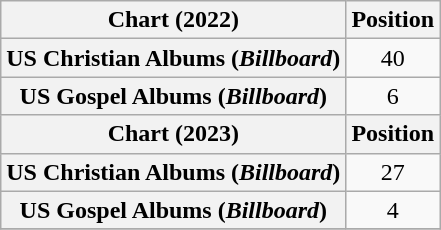<table class="wikitable plainrowheaders" style="text-align:center">
<tr>
<th scope="col">Chart (2022)</th>
<th scope="col">Position</th>
</tr>
<tr>
<th scope="row">US Christian Albums (<em>Billboard</em>)</th>
<td>40</td>
</tr>
<tr>
<th scope="row">US Gospel Albums (<em>Billboard</em>)</th>
<td>6</td>
</tr>
<tr>
<th scope="col">Chart (2023)</th>
<th scope="col">Position</th>
</tr>
<tr>
<th scope="row">US Christian Albums (<em>Billboard</em>)</th>
<td>27</td>
</tr>
<tr>
<th scope="row">US Gospel Albums (<em>Billboard</em>)</th>
<td>4</td>
</tr>
<tr>
</tr>
</table>
